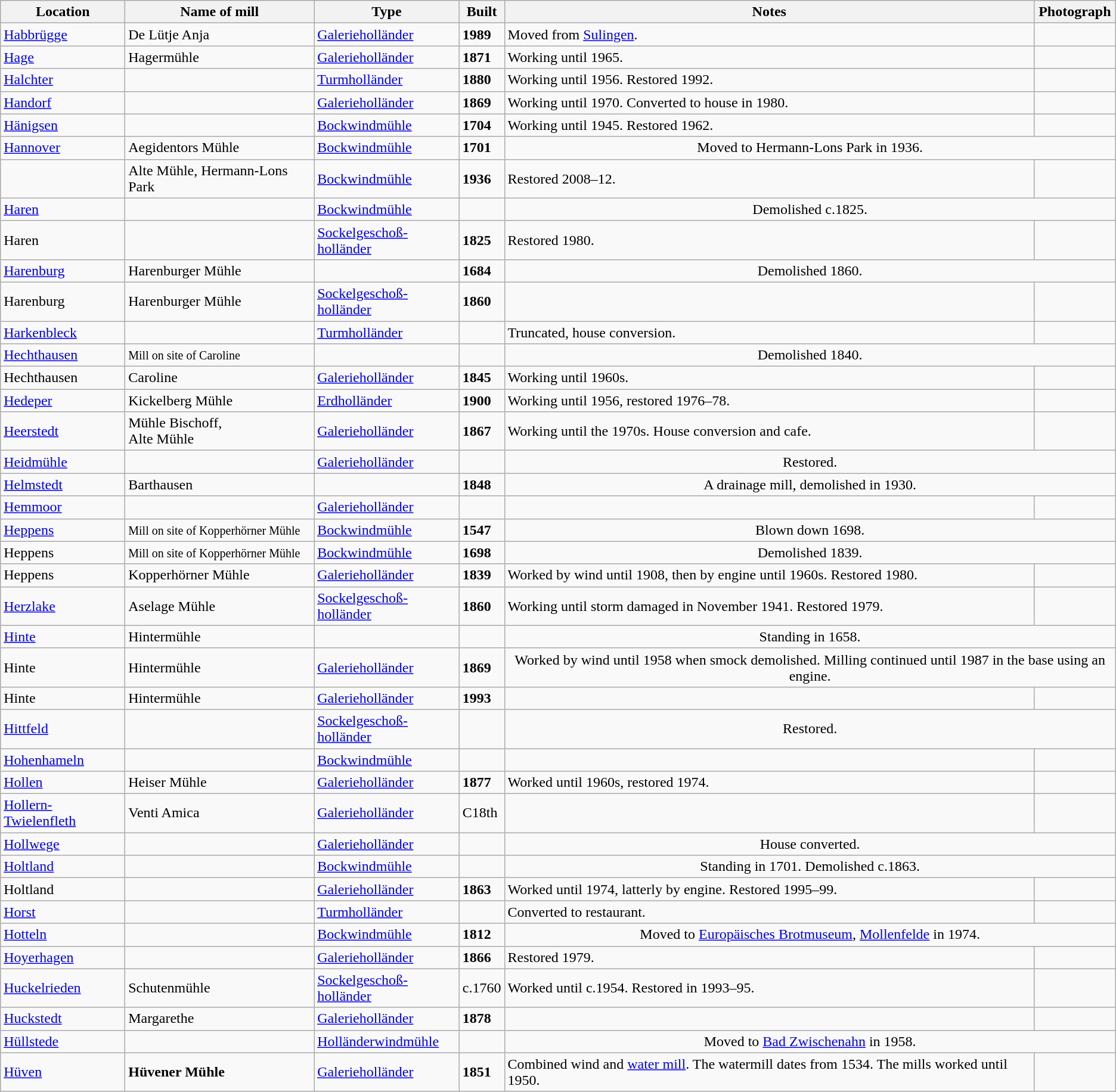<table class="wikitable sortable">
<tr>
<th>Location</th>
<th>Name of mill</th>
<th>Type</th>
<th>Built</th>
<th class="unsortable">Notes</th>
<th class="unsortable">Photograph</th>
</tr>
<tr>
<td><a href='#'>Habbrügge</a></td>
<td>De Lütje Anja</td>
<td><a href='#'>Galerieholländer</a></td>
<td><strong>1989</strong></td>
<td>Moved from <a href='#'>Sulingen</a>.</td>
<td></td>
</tr>
<tr>
<td><a href='#'>Hage</a></td>
<td>Hagermühle</td>
<td><a href='#'>Galerieholländer</a></td>
<td><strong>1871</strong></td>
<td>Working until 1965.</td>
<td></td>
</tr>
<tr>
<td><a href='#'>Halchter</a></td>
<td></td>
<td><a href='#'>Turmholländer</a></td>
<td><strong>1880</strong></td>
<td>Working until 1956. Restored 1992.</td>
<td></td>
</tr>
<tr>
<td><a href='#'>Handorf</a></td>
<td></td>
<td><a href='#'>Galerieholländer</a></td>
<td><strong>1869</strong></td>
<td>Working until 1970. Converted to house in 1980.</td>
<td></td>
</tr>
<tr>
<td><a href='#'>Hänigsen</a></td>
<td></td>
<td><a href='#'>Bockwindmühle</a></td>
<td><strong>1704</strong></td>
<td>Working until 1945. Restored 1962.</td>
<td></td>
</tr>
<tr>
<td><a href='#'>Hannover</a></td>
<td>Aegidentors Mühle</td>
<td><a href='#'>Bockwindmühle</a></td>
<td><strong>1701</strong></td>
<td colspan="2" style="text-align:center;">Moved to Hermann-Lons Park in 1936.</td>
</tr>
<tr>
<td></td>
<td>Alte Mühle, Hermann-Lons Park</td>
<td><a href='#'>Bockwindmühle</a></td>
<td><strong>1936</strong></td>
<td>Restored 2008–12.</td>
<td></td>
</tr>
<tr>
<td><a href='#'>Haren</a></td>
<td></td>
<td><a href='#'>Bockwindmühle</a></td>
<td></td>
<td colspan="2" style="text-align:center;">Demolished c.1825.</td>
</tr>
<tr>
<td>Haren</td>
<td></td>
<td><a href='#'>Sockelgeschoß­holländer</a></td>
<td><strong>1825</strong></td>
<td>Restored 1980.</td>
<td></td>
</tr>
<tr>
<td><a href='#'>Harenburg</a></td>
<td>Harenburger Mühle</td>
<td></td>
<td><strong>1684</strong></td>
<td colspan="2" style="text-align:center;">Demolished 1860.</td>
</tr>
<tr>
<td>Harenburg</td>
<td>Harenburger Mühle</td>
<td><a href='#'>Sockelgeschoß­holländer</a></td>
<td><strong>1860</strong></td>
<td></td>
<td></td>
</tr>
<tr>
<td><a href='#'>Harkenbleck</a></td>
<td></td>
<td><a href='#'>Turmholländer</a></td>
<td></td>
<td>Truncated, house conversion.</td>
<td></td>
</tr>
<tr>
<td><a href='#'>Hechthausen</a></td>
<td><small>Mill on site of Caroline</small></td>
<td></td>
<td></td>
<td colspan="2" style="text-align:center;">Demolished 1840.</td>
</tr>
<tr>
<td>Hechthausen</td>
<td>Caroline</td>
<td><a href='#'>Galerieholländer</a></td>
<td><strong>1845</strong></td>
<td>Working until 1960s.</td>
<td></td>
</tr>
<tr>
<td><a href='#'>Hedeper</a></td>
<td>Kickelberg Mühle</td>
<td><a href='#'>Erdholländer</a></td>
<td><strong>1900</strong></td>
<td>Working until 1956, restored 1976–78.</td>
<td></td>
</tr>
<tr>
<td><a href='#'>Heerstedt</a></td>
<td>Mühle Bischoff,<br>Alte Mühle</td>
<td><a href='#'>Galerieholländer</a></td>
<td><strong>1867</strong></td>
<td>Working until the 1970s. House conversion and cafe.</td>
<td></td>
</tr>
<tr>
<td><a href='#'>Heidmühle</a></td>
<td></td>
<td><a href='#'>Galerieholländer</a></td>
<td></td>
<td colspan="2" style="text-align:center;">Restored.</td>
</tr>
<tr>
<td><a href='#'>Helmstedt</a></td>
<td>Barthausen</td>
<td></td>
<td><strong>1848</strong></td>
<td colspan="2" style="text-align:center;">A drainage mill, demolished in 1930.</td>
</tr>
<tr>
<td><a href='#'>Hemmoor</a></td>
<td></td>
<td><a href='#'>Galerieholländer</a></td>
<td></td>
<td></td>
<td></td>
</tr>
<tr>
<td><a href='#'>Heppens</a></td>
<td><small>Mill on site of Kopperhörner Mühle</small></td>
<td><a href='#'>Bockwindmühle</a></td>
<td><strong>1547</strong></td>
<td colspan="2" style="text-align:center;">Blown down 1698.</td>
</tr>
<tr>
<td>Heppens</td>
<td><small>Mill on site of Kopperhörner Mühle</small></td>
<td><a href='#'>Bockwindmühle</a></td>
<td><strong>1698</strong></td>
<td colspan="2" style="text-align:center;">Demolished 1839.</td>
</tr>
<tr>
<td>Heppens</td>
<td>Kopperhörner Mühle</td>
<td><a href='#'>Galerieholländer</a></td>
<td><strong>1839</strong></td>
<td>Worked by wind until 1908, then by engine until 1960s. Restored 1980.</td>
<td></td>
</tr>
<tr>
<td><a href='#'>Herzlake</a></td>
<td>Aselage Mühle</td>
<td><a href='#'>Sockelgeschoß­holländer</a></td>
<td><strong>1860</strong></td>
<td>Working until storm damaged in November 1941. Restored 1979.</td>
<td></td>
</tr>
<tr>
<td><a href='#'>Hinte</a></td>
<td>Hintermühle</td>
<td></td>
<td></td>
<td colspan="2" style="text-align:center;">Standing in 1658.</td>
</tr>
<tr>
<td>Hinte</td>
<td>Hintermühle</td>
<td><a href='#'>Galerieholländer</a></td>
<td><strong>1869</strong></td>
<td colspan="2" style="text-align:center;">Worked by wind until 1958 when smock demolished. Milling continued until 1987 in the base using an engine.</td>
</tr>
<tr>
<td>Hinte</td>
<td>Hintermühle</td>
<td><a href='#'>Galerieholländer</a></td>
<td><strong>1993</strong></td>
<td></td>
<td></td>
</tr>
<tr>
<td><a href='#'>Hittfeld</a></td>
<td></td>
<td><a href='#'>Sockelgeschoß­holländer</a></td>
<td></td>
<td colspan="2" style="text-align:center;">Restored.</td>
</tr>
<tr>
<td><a href='#'>Hohenhameln</a></td>
<td></td>
<td><a href='#'>Bockwindmühle</a></td>
<td></td>
<td></td>
<td></td>
</tr>
<tr>
<td><a href='#'>Hollen</a></td>
<td>Heiser Mühle</td>
<td><a href='#'>Galerieholländer</a></td>
<td><strong>1877</strong></td>
<td>Worked until 1960s, restored 1974.</td>
<td></td>
</tr>
<tr>
<td><a href='#'>Hollern-Twielenfleth</a></td>
<td>Venti Amica</td>
<td><a href='#'>Galerieholländer</a></td>
<td>C18th</td>
<td></td>
<td></td>
</tr>
<tr>
<td><a href='#'>Hollwege</a></td>
<td></td>
<td><a href='#'>Galerieholländer</a></td>
<td></td>
<td colspan="2" style="text-align:center;">House converted.</td>
</tr>
<tr>
<td><a href='#'>Holtland</a></td>
<td></td>
<td><a href='#'>Bockwindmühle</a></td>
<td></td>
<td colspan="2" style="text-align:center;">Standing in 1701. Demolished c.1863.</td>
</tr>
<tr>
<td>Holtland</td>
<td></td>
<td><a href='#'>Galerieholländer</a></td>
<td><strong>1863</strong></td>
<td>Worked until 1974, latterly by engine. Restored 1995–99.</td>
<td></td>
</tr>
<tr>
<td><a href='#'>Horst</a></td>
<td></td>
<td><a href='#'>Turmholländer</a></td>
<td></td>
<td>Converted to restaurant.</td>
<td></td>
</tr>
<tr>
<td><a href='#'>Hotteln</a></td>
<td></td>
<td><a href='#'>Bockwindmühle</a></td>
<td><strong>1812</strong></td>
<td colspan="2" style="text-align:center;">Moved to <a href='#'>Europäisches Brotmuseum</a>, <a href='#'>Mollenfelde</a> in 1974.</td>
</tr>
<tr>
<td><a href='#'>Hoyerhagen</a></td>
<td></td>
<td><a href='#'>Galerieholländer</a></td>
<td><strong>1866</strong></td>
<td>Restored 1979.</td>
<td></td>
</tr>
<tr>
<td><a href='#'>Huckelrieden</a></td>
<td>Schutenmühle</td>
<td><a href='#'>Sockelgeschoß­holländer</a></td>
<td>c.1760</td>
<td>Worked until c.1954. Restored in 1993–95.</td>
<td></td>
</tr>
<tr>
<td><a href='#'>Huckstedt</a></td>
<td>Margarethe</td>
<td><a href='#'>Galerieholländer</a></td>
<td><strong>1878</strong></td>
<td></td>
<td></td>
</tr>
<tr>
<td><a href='#'>Hüllstede</a></td>
<td></td>
<td><a href='#'>Holländerwindmühle</a></td>
<td></td>
<td colspan="2" style="text-align:center;">Moved to <a href='#'>Bad Zwischenahn</a> in 1958.</td>
</tr>
<tr>
<td><a href='#'>Hüven</a></td>
<td><strong>Hüvener Mühle</strong></td>
<td><a href='#'>Galerieholländer</a></td>
<td><strong>1851</strong></td>
<td>Combined wind and <a href='#'>water mill</a>. The watermill dates from 1534. The mills worked until 1950.</td>
<td></td>
</tr>
</table>
